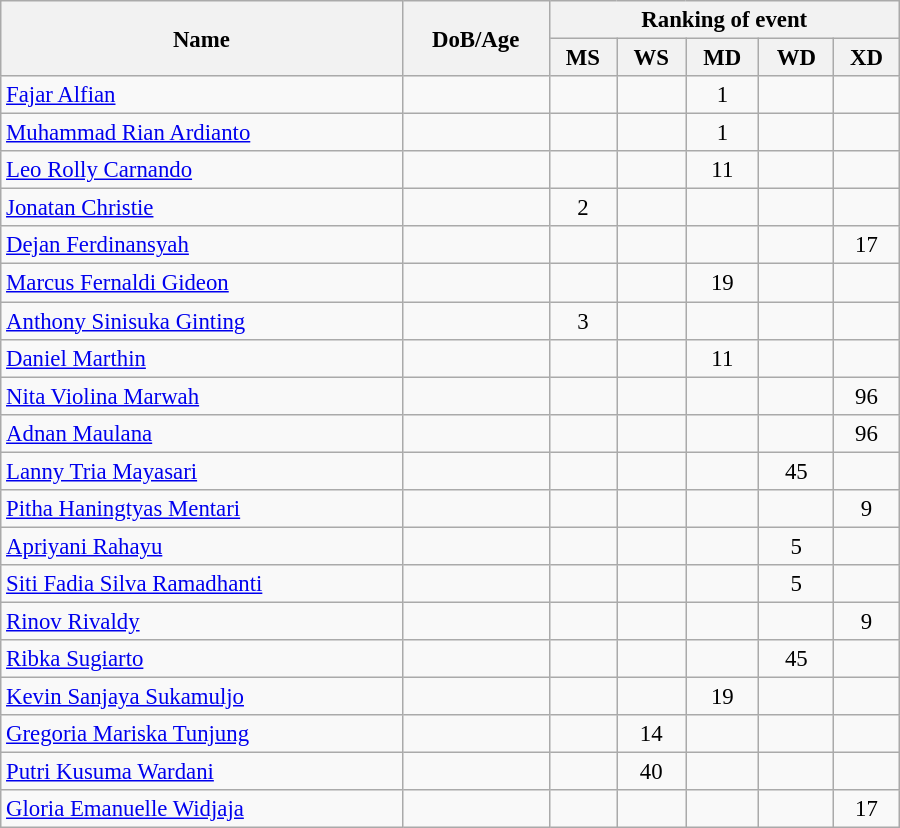<table class="wikitable"  style="width:600px; font-size:95%; text-align:center">
<tr>
<th align="left" rowspan="2">Name</th>
<th align="left" rowspan="2">DoB/Age</th>
<th align="center" colspan="5">Ranking of event</th>
</tr>
<tr>
<th align="left">MS</th>
<th align="left">WS</th>
<th align="left">MD</th>
<th align="left">WD</th>
<th align="left">XD</th>
</tr>
<tr>
<td align="left"><a href='#'>Fajar Alfian</a></td>
<td align="left"></td>
<td></td>
<td></td>
<td>1</td>
<td></td>
<td></td>
</tr>
<tr>
<td align="left"><a href='#'>Muhammad Rian Ardianto</a></td>
<td align="left"></td>
<td></td>
<td></td>
<td>1</td>
<td></td>
<td></td>
</tr>
<tr>
<td align="left"><a href='#'>Leo Rolly Carnando</a></td>
<td align="left"></td>
<td></td>
<td></td>
<td>11</td>
<td></td>
<td></td>
</tr>
<tr>
<td align="left"><a href='#'>Jonatan Christie</a></td>
<td align="left"></td>
<td>2</td>
<td></td>
<td></td>
<td></td>
<td></td>
</tr>
<tr>
<td align="left"><a href='#'>Dejan Ferdinansyah</a></td>
<td align="left"></td>
<td></td>
<td></td>
<td></td>
<td></td>
<td>17</td>
</tr>
<tr>
<td align="left"><a href='#'>Marcus Fernaldi Gideon</a></td>
<td align="left"></td>
<td></td>
<td></td>
<td>19</td>
<td></td>
<td></td>
</tr>
<tr>
<td align="left"><a href='#'>Anthony Sinisuka Ginting</a></td>
<td align="left"></td>
<td>3</td>
<td></td>
<td></td>
<td></td>
<td></td>
</tr>
<tr>
<td align="left"><a href='#'>Daniel Marthin</a></td>
<td align="left"></td>
<td></td>
<td></td>
<td>11</td>
<td></td>
<td></td>
</tr>
<tr>
<td align="left"><a href='#'>Nita Violina Marwah</a></td>
<td align="left"></td>
<td></td>
<td></td>
<td></td>
<td></td>
<td>96</td>
</tr>
<tr>
<td align="left"><a href='#'>Adnan Maulana</a></td>
<td align="left"></td>
<td></td>
<td></td>
<td></td>
<td></td>
<td>96</td>
</tr>
<tr>
<td align="left"><a href='#'>Lanny Tria Mayasari</a></td>
<td align="left"></td>
<td></td>
<td></td>
<td></td>
<td>45</td>
<td></td>
</tr>
<tr>
<td align="left"><a href='#'>Pitha Haningtyas Mentari</a></td>
<td align="left"></td>
<td></td>
<td></td>
<td></td>
<td></td>
<td>9</td>
</tr>
<tr>
<td align="left"><a href='#'>Apriyani Rahayu</a></td>
<td align="left"></td>
<td></td>
<td></td>
<td></td>
<td>5</td>
<td></td>
</tr>
<tr>
<td align="left"><a href='#'>Siti Fadia Silva Ramadhanti</a></td>
<td align="left"></td>
<td></td>
<td></td>
<td></td>
<td>5</td>
<td></td>
</tr>
<tr>
<td align="left"><a href='#'>Rinov Rivaldy</a></td>
<td align="left"></td>
<td></td>
<td></td>
<td></td>
<td></td>
<td>9</td>
</tr>
<tr>
<td align="left"><a href='#'>Ribka Sugiarto</a></td>
<td align="left"></td>
<td></td>
<td></td>
<td></td>
<td>45</td>
<td></td>
</tr>
<tr>
<td align="left"><a href='#'>Kevin Sanjaya Sukamuljo</a></td>
<td align="left"></td>
<td></td>
<td></td>
<td>19</td>
<td></td>
<td></td>
</tr>
<tr>
<td align="left"><a href='#'>Gregoria Mariska Tunjung</a></td>
<td align="left"></td>
<td></td>
<td>14</td>
<td></td>
<td></td>
<td></td>
</tr>
<tr>
<td align="left"><a href='#'>Putri Kusuma Wardani</a></td>
<td align="left"></td>
<td></td>
<td>40</td>
<td></td>
<td></td>
<td></td>
</tr>
<tr>
<td align="left"><a href='#'>Gloria Emanuelle Widjaja</a></td>
<td align="left"></td>
<td></td>
<td></td>
<td></td>
<td></td>
<td>17</td>
</tr>
</table>
